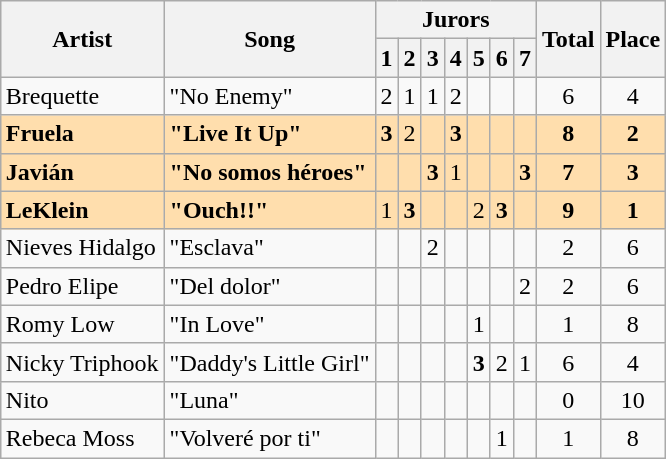<table class="sortable wikitable" style="margin: 1em auto 1em auto; text-align:center">
<tr>
<th rowspan="2">Artist</th>
<th rowspan="2">Song</th>
<th colspan="7">Jurors</th>
<th rowspan="2">Total</th>
<th rowspan="2">Place</th>
</tr>
<tr>
<th>1</th>
<th>2</th>
<th>3</th>
<th>4</th>
<th>5</th>
<th>6</th>
<th>7</th>
</tr>
<tr>
<td align="left">Brequette</td>
<td align="left">"No Enemy"</td>
<td>2</td>
<td>1</td>
<td>1</td>
<td>2</td>
<td></td>
<td></td>
<td></td>
<td>6</td>
<td>4</td>
</tr>
<tr style="background:navajowhite;">
<td align="left"><strong>Fruela</strong></td>
<td align="left"><strong>"Live It Up"</strong></td>
<td><strong>3</strong></td>
<td>2</td>
<td></td>
<td><strong>3</strong></td>
<td></td>
<td></td>
<td></td>
<td><strong>8</strong></td>
<td><strong>2</strong></td>
</tr>
<tr style="background:navajowhite;">
<td align="left"><strong>Javián</strong></td>
<td align="left"><strong>"No somos héroes"</strong></td>
<td></td>
<td></td>
<td><strong>3</strong></td>
<td>1</td>
<td></td>
<td></td>
<td><strong>3</strong></td>
<td><strong>7</strong></td>
<td><strong>3</strong></td>
</tr>
<tr style="background:navajowhite;">
<td align="left"><strong>LeKlein</strong></td>
<td align="left"><strong>"Ouch!!"</strong></td>
<td>1</td>
<td><strong>3</strong></td>
<td></td>
<td></td>
<td>2</td>
<td><strong>3</strong></td>
<td></td>
<td><strong>9</strong></td>
<td><strong>1</strong></td>
</tr>
<tr>
<td align="left">Nieves Hidalgo</td>
<td align="left">"Esclava"</td>
<td></td>
<td></td>
<td>2</td>
<td></td>
<td></td>
<td></td>
<td></td>
<td>2</td>
<td>6</td>
</tr>
<tr>
<td align="left">Pedro Elipe</td>
<td align="left">"Del dolor"</td>
<td></td>
<td></td>
<td></td>
<td></td>
<td></td>
<td></td>
<td>2</td>
<td>2</td>
<td>6</td>
</tr>
<tr>
<td align="left">Romy Low</td>
<td align="left">"In Love"</td>
<td></td>
<td></td>
<td></td>
<td></td>
<td>1</td>
<td></td>
<td></td>
<td>1</td>
<td>8</td>
</tr>
<tr>
<td align="left">Nicky Triphook</td>
<td align="left">"Daddy's Little Girl"</td>
<td></td>
<td></td>
<td></td>
<td></td>
<td><strong>3</strong></td>
<td>2</td>
<td>1</td>
<td>6</td>
<td>4</td>
</tr>
<tr>
<td align="left">Nito</td>
<td align="left">"Luna"</td>
<td></td>
<td></td>
<td></td>
<td></td>
<td></td>
<td></td>
<td></td>
<td>0</td>
<td>10</td>
</tr>
<tr>
<td align="left">Rebeca Moss</td>
<td align="left">"Volveré por ti"</td>
<td></td>
<td></td>
<td></td>
<td></td>
<td></td>
<td>1</td>
<td></td>
<td>1</td>
<td>8</td>
</tr>
</table>
